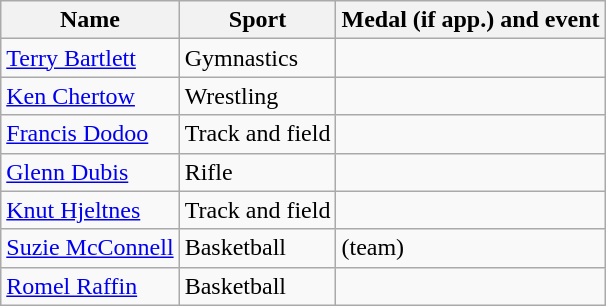<table class="wikitable">
<tr>
<th>Name</th>
<th>Sport</th>
<th>Medal (if app.) and event</th>
</tr>
<tr>
<td> <a href='#'>Terry Bartlett</a></td>
<td>Gymnastics</td>
<td></td>
</tr>
<tr>
<td> <a href='#'>Ken Chertow</a></td>
<td>Wrestling</td>
<td></td>
</tr>
<tr>
<td> <a href='#'>Francis Dodoo</a></td>
<td>Track and field</td>
<td></td>
</tr>
<tr>
<td> <a href='#'>Glenn Dubis</a></td>
<td>Rifle</td>
<td></td>
</tr>
<tr>
<td> <a href='#'>Knut Hjeltnes</a></td>
<td>Track and field</td>
<td></td>
</tr>
<tr>
<td> <a href='#'>Suzie McConnell</a></td>
<td>Basketball</td>
<td> (team)</td>
</tr>
<tr>
<td> <a href='#'>Romel Raffin</a></td>
<td>Basketball</td>
<td></td>
</tr>
</table>
